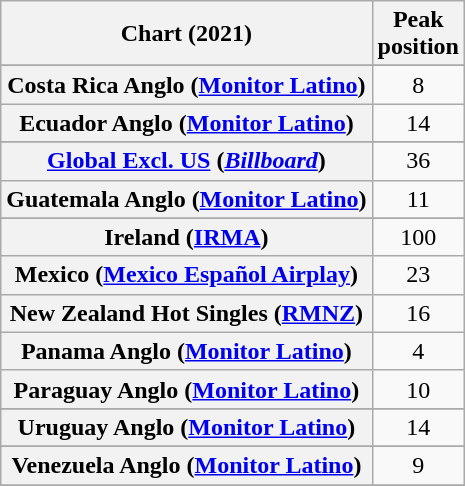<table class="wikitable sortable plainrowheaders" style="text-align:center">
<tr>
<th scope="col">Chart (2021)</th>
<th scope="col">Peak<br>position</th>
</tr>
<tr>
</tr>
<tr>
</tr>
<tr>
<th scope="row">Costa Rica Anglo (<a href='#'>Monitor Latino</a>)</th>
<td>8</td>
</tr>
<tr>
<th scope="row">Ecuador Anglo (<a href='#'>Monitor Latino</a>)</th>
<td>14</td>
</tr>
<tr>
</tr>
<tr>
<th scope="row"><a href='#'>Global Excl. US</a> (<em><a href='#'>Billboard</a></em>)</th>
<td>36</td>
</tr>
<tr>
<th scope="row">Guatemala Anglo (<a href='#'>Monitor Latino</a>)</th>
<td>11</td>
</tr>
<tr>
</tr>
<tr>
<th scope="row">Ireland (<a href='#'>IRMA</a>)</th>
<td>100</td>
</tr>
<tr>
<th scope="row">Mexico (<a href='#'>Mexico Español Airplay</a>)</th>
<td>23</td>
</tr>
<tr>
<th scope="row">New Zealand Hot Singles (<a href='#'>RMNZ</a>)</th>
<td>16</td>
</tr>
<tr>
<th scope="row">Panama Anglo (<a href='#'>Monitor Latino</a>)</th>
<td>4</td>
</tr>
<tr>
<th scope="row">Paraguay Anglo (<a href='#'>Monitor Latino</a>)</th>
<td>10</td>
</tr>
<tr>
</tr>
<tr>
</tr>
<tr>
</tr>
<tr>
<th scope="row">Uruguay Anglo (<a href='#'>Monitor Latino</a>)</th>
<td>14</td>
</tr>
<tr>
</tr>
<tr>
</tr>
<tr>
<th scope="row">Venezuela Anglo (<a href='#'>Monitor Latino</a>)</th>
<td>9</td>
</tr>
<tr>
</tr>
</table>
